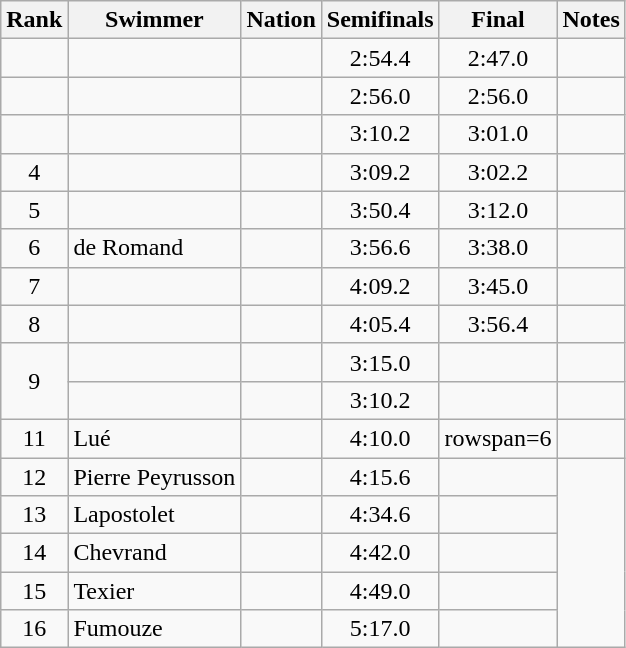<table class="wikitable sortable" style="text-align:center">
<tr>
<th>Rank</th>
<th>Swimmer</th>
<th>Nation</th>
<th>Semifinals</th>
<th>Final</th>
<th>Notes</th>
</tr>
<tr>
<td></td>
<td align=left></td>
<td align=left></td>
<td>2:54.4</td>
<td>2:47.0</td>
<td></td>
</tr>
<tr>
<td></td>
<td align=left></td>
<td align=left></td>
<td>2:56.0</td>
<td>2:56.0</td>
<td></td>
</tr>
<tr>
<td></td>
<td align=left></td>
<td align=left></td>
<td>3:10.2</td>
<td>3:01.0</td>
<td></td>
</tr>
<tr>
<td>4</td>
<td align=left></td>
<td align=left></td>
<td>3:09.2</td>
<td>3:02.2</td>
<td></td>
</tr>
<tr>
<td>5</td>
<td align=left></td>
<td align=left></td>
<td>3:50.4</td>
<td>3:12.0</td>
<td></td>
</tr>
<tr>
<td>6</td>
<td align=left>de Romand</td>
<td align=left></td>
<td>3:56.6</td>
<td>3:38.0</td>
<td></td>
</tr>
<tr>
<td>7</td>
<td align=left></td>
<td align=left></td>
<td>4:09.2</td>
<td>3:45.0</td>
<td></td>
</tr>
<tr>
<td>8</td>
<td align=left></td>
<td align=left></td>
<td>4:05.4</td>
<td>3:56.4</td>
<td></td>
</tr>
<tr>
<td rowspan=2>9</td>
<td align=left></td>
<td align=left></td>
<td>3:15.0</td>
<td data-sort-value=9:99.9></td>
<td></td>
</tr>
<tr>
<td align=left></td>
<td align=left></td>
<td>3:10.2</td>
<td data-sort-value=9:99.9></td>
<td></td>
</tr>
<tr>
<td>11</td>
<td align=left>Lué</td>
<td align=left></td>
<td>4:10.0</td>
<td>rowspan=6 </td>
<td></td>
</tr>
<tr>
<td>12</td>
<td align=left>Pierre Peyrusson</td>
<td align=left></td>
<td>4:15.6</td>
<td></td>
</tr>
<tr>
<td>13</td>
<td align=left>Lapostolet</td>
<td align=left></td>
<td>4:34.6</td>
<td></td>
</tr>
<tr>
<td>14</td>
<td align=left>Chevrand</td>
<td align=left></td>
<td>4:42.0</td>
<td></td>
</tr>
<tr>
<td>15</td>
<td align=left>Texier</td>
<td align=left></td>
<td>4:49.0</td>
<td></td>
</tr>
<tr>
<td>16</td>
<td align=left>Fumouze</td>
<td align=left></td>
<td>5:17.0</td>
<td></td>
</tr>
</table>
